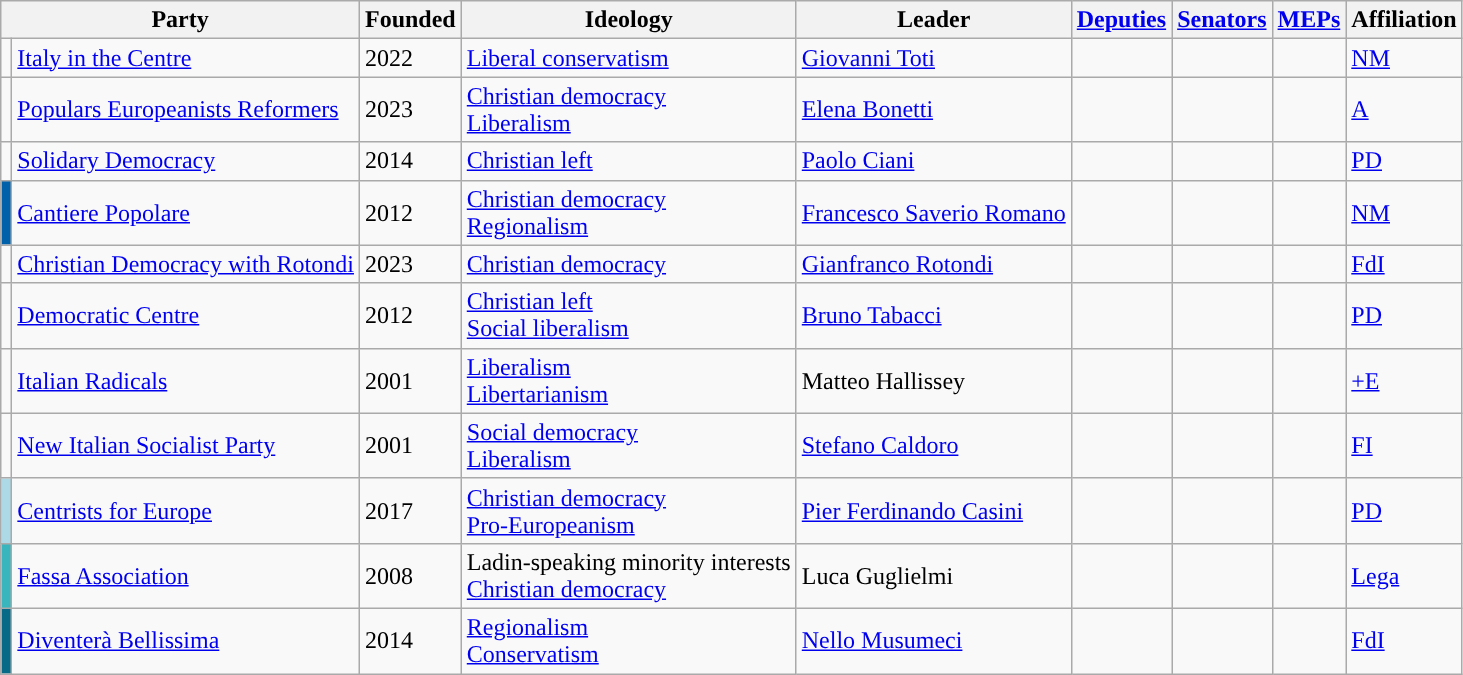<table class="wikitable sortable">
<tr>
<th colspan="2">Party</th>
<th>Founded</th>
<th>Ideology</th>
<th>Leader</th>
<th><a href='#'>Deputies</a></th>
<th><a href='#'>Senators</a></th>
<th><a href='#'>MEPs</a></th>
<th>Affiliation</th>
</tr>
<tr>
<td></td>
<td><a href='#'>Italy in the Centre</a><br></td>
<td>2022</td>
<td><a href='#'>Liberal conservatism</a></td>
<td><a href='#'>Giovanni Toti</a></td>
<td></td>
<td></td>
<td></td>
<td><a href='#'>NM</a></td>
</tr>
<tr>
<td></td>
<td><a href='#'>Populars Europeanists Reformers</a><br></td>
<td>2023</td>
<td><a href='#'>Christian democracy</a><br><a href='#'>Liberalism</a></td>
<td><a href='#'>Elena Bonetti</a></td>
<td></td>
<td></td>
<td></td>
<td><a href='#'>A</a></td>
</tr>
<tr>
<td></td>
<td><a href='#'>Solidary Democracy</a><br></td>
<td>2014</td>
<td><a href='#'>Christian left</a></td>
<td><a href='#'>Paolo Ciani</a></td>
<td></td>
<td></td>
<td></td>
<td><a href='#'>PD</a></td>
</tr>
<tr>
<td bgcolor="#0060AA"></td>
<td><a href='#'>Cantiere Popolare</a></td>
<td>2012</td>
<td><a href='#'>Christian democracy</a><br><a href='#'>Regionalism</a></td>
<td><a href='#'>Francesco Saverio Romano</a></td>
<td></td>
<td></td>
<td></td>
<td><a href='#'>NM</a></td>
</tr>
<tr>
<td></td>
<td><a href='#'>Christian Democracy with Rotondi</a><br></td>
<td>2023</td>
<td><a href='#'>Christian democracy</a></td>
<td><a href='#'>Gianfranco Rotondi</a></td>
<td></td>
<td></td>
<td></td>
<td><a href='#'>FdI</a></td>
</tr>
<tr>
<td></td>
<td><a href='#'>Democratic Centre</a><br></td>
<td>2012</td>
<td><a href='#'>Christian left</a><br><a href='#'>Social liberalism</a></td>
<td><a href='#'>Bruno Tabacci</a></td>
<td></td>
<td></td>
<td></td>
<td><a href='#'>PD</a></td>
</tr>
<tr>
<td style="background:"></td>
<td><a href='#'>Italian Radicals</a><br></td>
<td>2001</td>
<td><a href='#'>Liberalism</a><br><a href='#'>Libertarianism</a></td>
<td>Matteo Hallissey</td>
<td></td>
<td></td>
<td></td>
<td><a href='#'>+E</a></td>
</tr>
<tr>
<td style="background:"></td>
<td><a href='#'>New Italian Socialist Party</a><br></td>
<td>2001</td>
<td><a href='#'>Social democracy</a><br><a href='#'>Liberalism</a></td>
<td><a href='#'>Stefano Caldoro</a></td>
<td></td>
<td></td>
<td></td>
<td><a href='#'>FI</a></td>
</tr>
<tr>
<td bgcolor="#ADD8E6"></td>
<td><a href='#'>Centrists for Europe</a><br></td>
<td>2017</td>
<td><a href='#'>Christian democracy</a><br><a href='#'>Pro-Europeanism</a></td>
<td><a href='#'>Pier Ferdinando Casini</a></td>
<td></td>
<td></td>
<td></td>
<td><a href='#'>PD</a></td>
</tr>
<tr>
<td bgcolor="#39B5BD"></td>
<td><a href='#'>Fassa Association</a><br></td>
<td>2008</td>
<td>Ladin-speaking minority interests<br><a href='#'>Christian democracy</a></td>
<td>Luca Guglielmi</td>
<td></td>
<td></td>
<td></td>
<td><a href='#'>Lega</a></td>
</tr>
<tr>
<td bgcolor="#086A87"></td>
<td><a href='#'>Diventerà Bellissima</a></td>
<td>2014</td>
<td><a href='#'>Regionalism</a><br><a href='#'>Conservatism</a></td>
<td><a href='#'>Nello Musumeci</a></td>
<td></td>
<td></td>
<td></td>
<td><a href='#'>FdI</a></td>
</tr>
</table>
